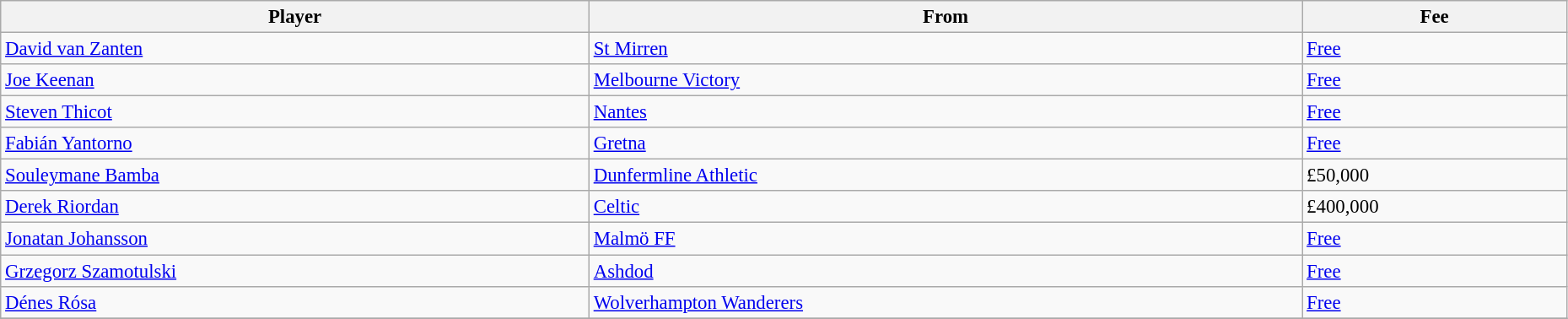<table class="wikitable" style="text-align:center; font-size:95%;width:98%; text-align:left">
<tr>
<th><strong>Player</strong></th>
<th><strong>From</strong></th>
<th><strong>Fee</strong></th>
</tr>
<tr>
<td> <a href='#'>David van Zanten</a></td>
<td><a href='#'>St Mirren</a></td>
<td><a href='#'>Free</a></td>
</tr>
<tr>
<td> <a href='#'>Joe Keenan</a></td>
<td><a href='#'>Melbourne Victory</a></td>
<td><a href='#'>Free</a></td>
</tr>
<tr>
<td> <a href='#'>Steven Thicot</a></td>
<td><a href='#'>Nantes</a></td>
<td><a href='#'>Free</a></td>
</tr>
<tr>
<td> <a href='#'>Fabián Yantorno</a></td>
<td><a href='#'>Gretna</a></td>
<td><a href='#'>Free</a></td>
</tr>
<tr>
<td> <a href='#'>Souleymane Bamba</a></td>
<td><a href='#'>Dunfermline Athletic</a></td>
<td>£50,000</td>
</tr>
<tr>
<td> <a href='#'>Derek Riordan</a></td>
<td><a href='#'>Celtic</a></td>
<td>£400,000</td>
</tr>
<tr>
<td> <a href='#'>Jonatan Johansson</a></td>
<td><a href='#'>Malmö FF</a></td>
<td><a href='#'>Free</a></td>
</tr>
<tr>
<td> <a href='#'>Grzegorz Szamotulski</a></td>
<td><a href='#'>Ashdod</a></td>
<td><a href='#'>Free</a></td>
</tr>
<tr>
<td> <a href='#'>Dénes Rósa</a></td>
<td><a href='#'>Wolverhampton Wanderers</a></td>
<td><a href='#'>Free</a></td>
</tr>
<tr>
</tr>
</table>
